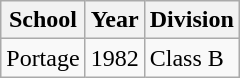<table class="wikitable">
<tr>
<th>School</th>
<th>Year</th>
<th>Division</th>
</tr>
<tr>
<td>Portage</td>
<td>1982</td>
<td>Class B</td>
</tr>
</table>
